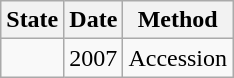<table class="wikitable">
<tr>
<th>State</th>
<th>Date</th>
<th>Method</th>
</tr>
<tr>
<td></td>
<td>2007</td>
<td>Accession</td>
</tr>
</table>
